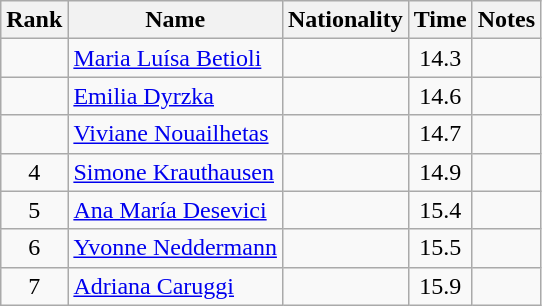<table class="wikitable sortable" style="text-align:center">
<tr>
<th>Rank</th>
<th>Name</th>
<th>Nationality</th>
<th>Time</th>
<th>Notes</th>
</tr>
<tr>
<td></td>
<td align=left><a href='#'>Maria Luísa Betioli</a></td>
<td align=left></td>
<td>14.3</td>
<td></td>
</tr>
<tr>
<td></td>
<td align=left><a href='#'>Emilia Dyrzka</a></td>
<td align=left></td>
<td>14.6</td>
<td></td>
</tr>
<tr>
<td></td>
<td align=left><a href='#'>Viviane Nouailhetas</a></td>
<td align=left></td>
<td>14.7</td>
<td></td>
</tr>
<tr>
<td>4</td>
<td align=left><a href='#'>Simone Krauthausen</a></td>
<td align=left></td>
<td>14.9</td>
<td></td>
</tr>
<tr>
<td>5</td>
<td align=left><a href='#'>Ana María Desevici</a></td>
<td align=left></td>
<td>15.4</td>
<td></td>
</tr>
<tr>
<td>6</td>
<td align=left><a href='#'>Yvonne Neddermann</a></td>
<td align=left></td>
<td>15.5</td>
<td></td>
</tr>
<tr>
<td>7</td>
<td align=left><a href='#'>Adriana Caruggi</a></td>
<td align=left></td>
<td>15.9</td>
<td></td>
</tr>
</table>
